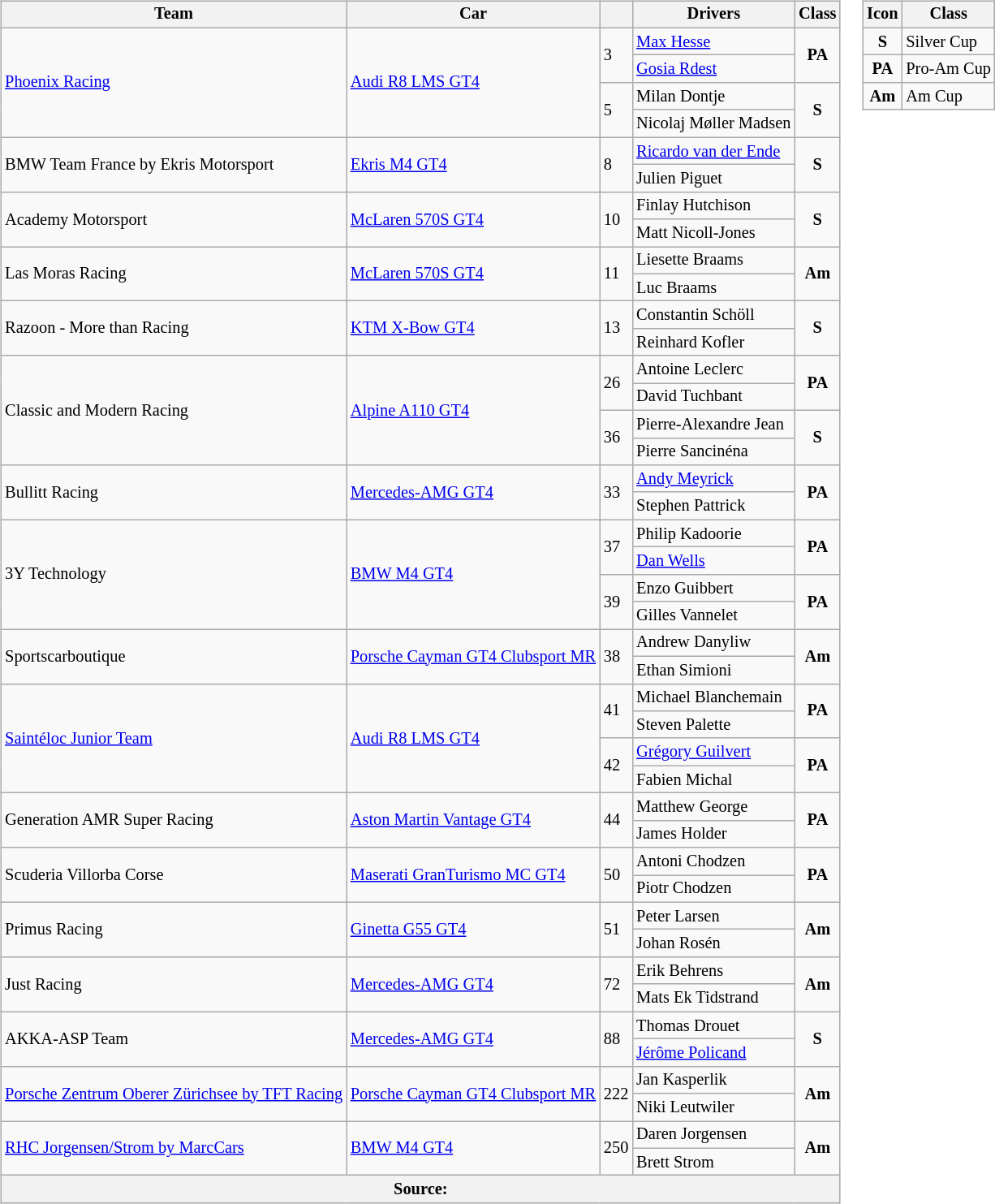<table>
<tr>
<td><br><table class="wikitable" style="font-size: 85%;">
<tr>
<th>Team</th>
<th>Car</th>
<th></th>
<th>Drivers</th>
<th>Class</th>
</tr>
<tr>
<td rowspan=4> <a href='#'>Phoenix Racing</a></td>
<td rowspan=4><a href='#'>Audi R8 LMS GT4</a></td>
<td rowspan=2>3</td>
<td> <a href='#'>Max Hesse</a></td>
<td rowspan=2 align=center><strong><span>PA</span></strong></td>
</tr>
<tr>
<td> <a href='#'>Gosia Rdest</a></td>
</tr>
<tr>
<td rowspan=2>5</td>
<td> Milan Dontje</td>
<td rowspan=2 align=center><strong><span>S</span></strong></td>
</tr>
<tr>
<td> Nicolaj Møller Madsen</td>
</tr>
<tr>
<td rowspan=2> BMW Team France by Ekris Motorsport</td>
<td rowspan=2><a href='#'>Ekris M4 GT4</a></td>
<td rowspan=2>8</td>
<td> <a href='#'>Ricardo van der Ende</a></td>
<td rowspan=2 align=center><strong><span>S</span></strong></td>
</tr>
<tr>
<td> Julien Piguet</td>
</tr>
<tr>
<td rowspan=2> Academy Motorsport</td>
<td rowspan=2><a href='#'>McLaren 570S GT4</a></td>
<td rowspan=2>10</td>
<td> Finlay Hutchison</td>
<td rowspan=2 align=center><strong><span>S</span></strong></td>
</tr>
<tr>
<td> Matt Nicoll-Jones</td>
</tr>
<tr>
<td rowspan=2> Las Moras Racing</td>
<td rowspan=2><a href='#'>McLaren 570S GT4</a></td>
<td rowspan=2>11</td>
<td> Liesette Braams</td>
<td rowspan=2 align=center><strong><span>Am</span></strong></td>
</tr>
<tr>
<td> Luc Braams</td>
</tr>
<tr>
<td rowspan=2> Razoon - More than Racing</td>
<td rowspan=2><a href='#'>KTM X-Bow GT4</a></td>
<td rowspan=2>13</td>
<td> Constantin Schöll</td>
<td rowspan=2 align=center><strong><span>S</span></strong></td>
</tr>
<tr>
<td> Reinhard Kofler</td>
</tr>
<tr>
<td rowspan=4> Classic and Modern Racing</td>
<td rowspan=4><a href='#'>Alpine A110 GT4</a></td>
<td rowspan=2>26</td>
<td> Antoine Leclerc</td>
<td rowspan=2 align=center><strong><span>PA</span></strong></td>
</tr>
<tr>
<td> David Tuchbant</td>
</tr>
<tr>
<td rowspan=2>36</td>
<td> Pierre-Alexandre Jean</td>
<td rowspan=2 align=center><strong><span>S</span></strong></td>
</tr>
<tr>
<td> Pierre Sancinéna</td>
</tr>
<tr>
<td rowspan=2> Bullitt Racing</td>
<td rowspan=2><a href='#'>Mercedes-AMG GT4</a></td>
<td rowspan=2>33</td>
<td> <a href='#'>Andy Meyrick</a></td>
<td rowspan=2 align=center><strong><span>PA</span></strong></td>
</tr>
<tr>
<td> Stephen Pattrick</td>
</tr>
<tr>
<td rowspan=4> 3Y Technology</td>
<td rowspan=4><a href='#'>BMW M4 GT4</a></td>
<td rowspan=2>37</td>
<td> Philip Kadoorie</td>
<td rowspan=2 align=center><strong><span>PA</span></strong></td>
</tr>
<tr>
<td> <a href='#'>Dan Wells</a></td>
</tr>
<tr>
<td rowspan=2>39</td>
<td> Enzo Guibbert</td>
<td rowspan=2 align=center><strong><span>PA</span></strong></td>
</tr>
<tr>
<td> Gilles Vannelet</td>
</tr>
<tr>
<td rowspan=2> Sportscarboutique</td>
<td rowspan=2><a href='#'>Porsche Cayman GT4 Clubsport MR</a></td>
<td rowspan=2>38</td>
<td> Andrew Danyliw</td>
<td rowspan=2 align=center><strong><span>Am</span></strong></td>
</tr>
<tr>
<td> Ethan Simioni</td>
</tr>
<tr>
<td rowspan=4> <a href='#'>Saintéloc Junior Team</a></td>
<td rowspan=4><a href='#'>Audi R8 LMS GT4</a></td>
<td rowspan=2>41</td>
<td> Michael Blanchemain</td>
<td rowspan=2 align=center><strong><span>PA</span></strong></td>
</tr>
<tr>
<td> Steven Palette</td>
</tr>
<tr>
<td rowspan=2>42</td>
<td> <a href='#'>Grégory Guilvert</a></td>
<td rowspan=2 align=center><strong><span>PA</span></strong></td>
</tr>
<tr>
<td> Fabien Michal</td>
</tr>
<tr>
<td rowspan=2> Generation AMR Super Racing</td>
<td rowspan=2><a href='#'>Aston Martin Vantage GT4</a></td>
<td rowspan=2>44</td>
<td> Matthew George</td>
<td rowspan=2 align=center><strong><span>PA</span></strong></td>
</tr>
<tr>
<td> James Holder</td>
</tr>
<tr>
<td rowspan=2> Scuderia Villorba Corse</td>
<td rowspan=2><a href='#'>Maserati GranTurismo MC GT4</a></td>
<td rowspan=2>50</td>
<td> Antoni Chodzen</td>
<td rowspan=2 align=center><strong><span>PA</span></strong></td>
</tr>
<tr>
<td> Piotr Chodzen</td>
</tr>
<tr>
<td rowspan=2> Primus Racing</td>
<td rowspan=2><a href='#'>Ginetta G55 GT4</a></td>
<td rowspan=2>51</td>
<td> Peter Larsen</td>
<td rowspan=2 align=center><strong><span>Am</span></strong></td>
</tr>
<tr>
<td> Johan Rosén</td>
</tr>
<tr>
<td rowspan=2> Just Racing</td>
<td rowspan=2><a href='#'>Mercedes-AMG GT4</a></td>
<td rowspan=2>72</td>
<td> Erik Behrens</td>
<td rowspan=2 align=center><strong><span>Am</span></strong></td>
</tr>
<tr>
<td> Mats Ek Tidstrand</td>
</tr>
<tr>
<td rowspan=2> AKKA-ASP Team</td>
<td rowspan=2><a href='#'>Mercedes-AMG GT4</a></td>
<td rowspan=2>88</td>
<td> Thomas Drouet</td>
<td rowspan=2 align=center><strong><span>S</span></strong></td>
</tr>
<tr>
<td> <a href='#'>Jérôme Policand</a></td>
</tr>
<tr>
<td rowspan=2> <a href='#'>Porsche Zentrum Oberer Zürichsee by TFT Racing</a></td>
<td rowspan=2><a href='#'>Porsche Cayman GT4 Clubsport MR</a></td>
<td rowspan=2>222</td>
<td> Jan Kasperlik</td>
<td rowspan=2 align=center><strong><span>Am</span></strong></td>
</tr>
<tr>
<td> Niki Leutwiler</td>
</tr>
<tr>
<td rowspan=2> <a href='#'>RHC Jorgensen/Strom by MarcCars</a></td>
<td rowspan=2><a href='#'>BMW M4 GT4</a></td>
<td rowspan=2>250</td>
<td> Daren Jorgensen</td>
<td rowspan=2 align=center><strong><span>Am</span></strong></td>
</tr>
<tr>
<td> Brett Strom</td>
</tr>
<tr>
<th colspan=5>Source:</th>
</tr>
</table>
</td>
<td valign="top"><br><table class="wikitable" style="font-size: 85%;">
<tr>
<th>Icon</th>
<th>Class</th>
</tr>
<tr>
<td align=center><strong><span>S</span></strong></td>
<td>Silver Cup</td>
</tr>
<tr>
<td align=center><strong><span>PA</span></strong></td>
<td>Pro-Am Cup</td>
</tr>
<tr>
<td align=center><strong><span>Am</span></strong></td>
<td>Am Cup</td>
</tr>
</table>
</td>
</tr>
</table>
